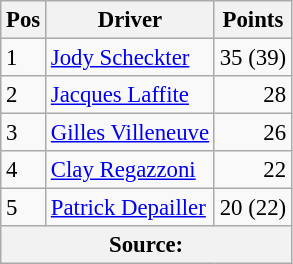<table class="wikitable" style="font-size: 95%;">
<tr>
<th>Pos</th>
<th>Driver</th>
<th>Points</th>
</tr>
<tr>
<td>1</td>
<td> <a href='#'>Jody Scheckter</a></td>
<td align="right">35 (39)</td>
</tr>
<tr>
<td>2</td>
<td> <a href='#'>Jacques Laffite</a></td>
<td align="right">28</td>
</tr>
<tr>
<td>3</td>
<td> <a href='#'>Gilles Villeneuve</a></td>
<td align="right">26</td>
</tr>
<tr>
<td>4</td>
<td> <a href='#'>Clay Regazzoni</a></td>
<td align="right">22</td>
</tr>
<tr>
<td>5</td>
<td> <a href='#'>Patrick Depailler</a></td>
<td align="right">20 (22)</td>
</tr>
<tr>
<th colspan=4>Source: </th>
</tr>
</table>
